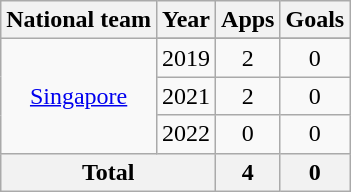<table class="wikitable" style="text-align:center">
<tr>
<th>National team</th>
<th>Year</th>
<th>Apps</th>
<th>Goals</th>
</tr>
<tr>
<td rowspan="4"><a href='#'>Singapore</a></td>
</tr>
<tr>
<td>2019</td>
<td>2</td>
<td>0</td>
</tr>
<tr>
<td>2021</td>
<td>2</td>
<td>0</td>
</tr>
<tr>
<td>2022</td>
<td>0</td>
<td>0</td>
</tr>
<tr>
<th colspan="2">Total</th>
<th>4</th>
<th>0</th>
</tr>
</table>
